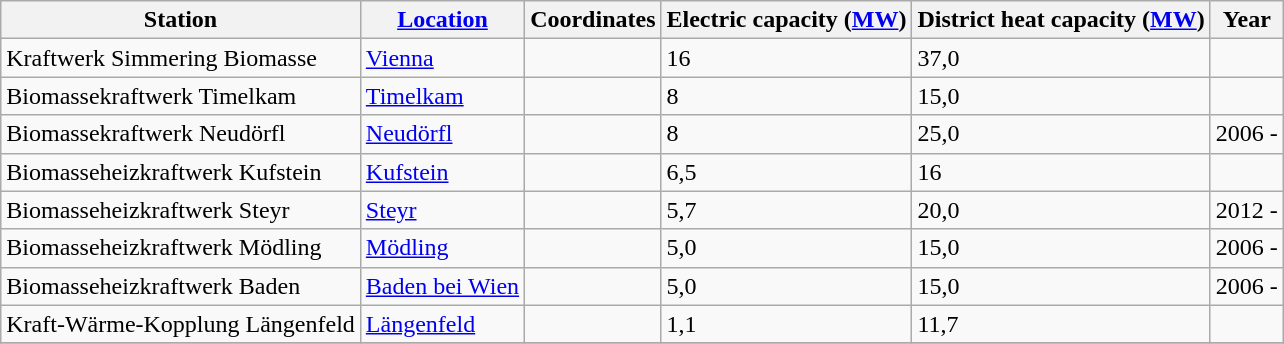<table class="wikitable sortable">
<tr>
<th>Station</th>
<th><a href='#'>Location</a></th>
<th>Coordinates</th>
<th>Electric capacity (<a href='#'>MW</a>)</th>
<th>District heat capacity (<a href='#'>MW</a>)</th>
<th>Year</th>
</tr>
<tr>
<td>Kraftwerk Simmering Biomasse</td>
<td><a href='#'>Vienna</a></td>
<td></td>
<td>16</td>
<td>37,0</td>
<td></td>
</tr>
<tr>
<td>Biomassekraftwerk Timelkam</td>
<td><a href='#'>Timelkam</a></td>
<td></td>
<td>8</td>
<td>15,0</td>
<td></td>
</tr>
<tr>
<td>Biomassekraftwerk Neudörfl</td>
<td><a href='#'>Neudörfl</a></td>
<td></td>
<td>8</td>
<td>25,0</td>
<td>2006 -</td>
</tr>
<tr>
<td>Biomasseheizkraftwerk Kufstein</td>
<td><a href='#'>Kufstein</a></td>
<td></td>
<td>6,5</td>
<td>16</td>
<td></td>
</tr>
<tr>
<td>Biomasseheizkraftwerk Steyr </td>
<td><a href='#'>Steyr</a></td>
<td></td>
<td>5,7</td>
<td>20,0</td>
<td>2012 -</td>
</tr>
<tr>
<td>Biomasseheizkraftwerk Mödling</td>
<td><a href='#'>Mödling</a></td>
<td></td>
<td>5,0</td>
<td>15,0</td>
<td>2006 -</td>
</tr>
<tr>
<td>Biomasseheizkraftwerk Baden</td>
<td><a href='#'>Baden bei Wien</a></td>
<td></td>
<td>5,0</td>
<td>15,0</td>
<td>2006 -</td>
</tr>
<tr>
<td>Kraft-Wärme-Kopplung Längenfeld</td>
<td><a href='#'>Längenfeld</a></td>
<td></td>
<td>1,1</td>
<td>11,7</td>
<td></td>
</tr>
<tr>
</tr>
</table>
